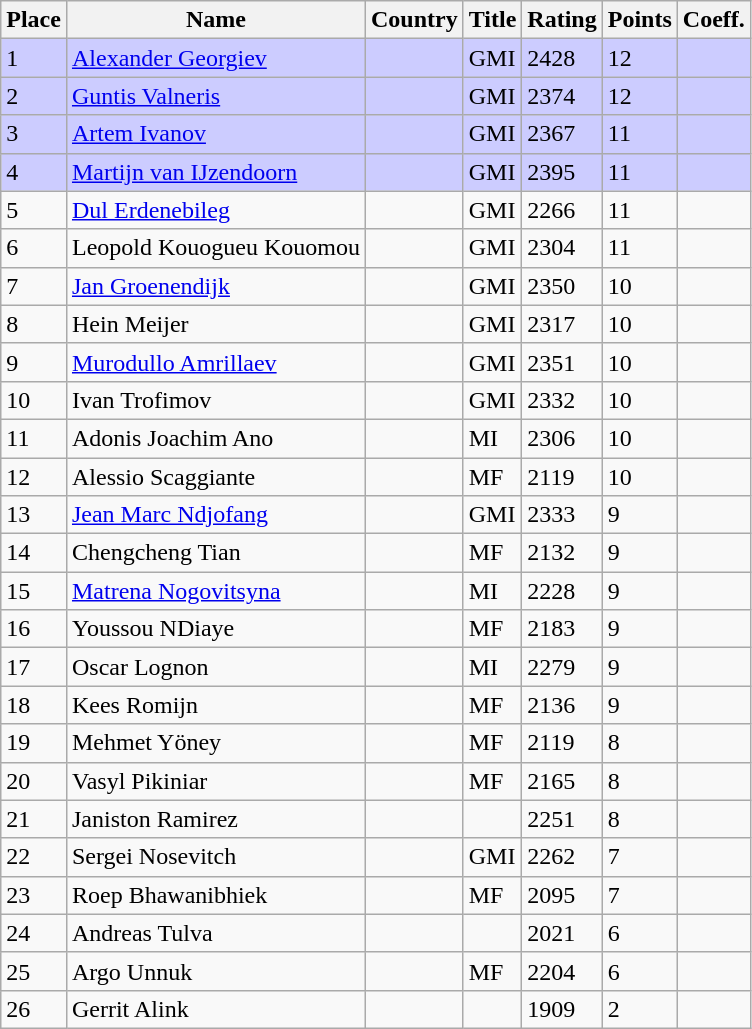<table class=wikitable style="text-align: left;">
<tr>
<th>Place</th>
<th>Name</th>
<th>Country</th>
<th>Title</th>
<th>Rating</th>
<th>Points</th>
<th>Coeff.</th>
</tr>
<tr bgcolor=ccccff>
<td>1</td>
<td><a href='#'>Alexander Georgiev</a></td>
<td></td>
<td>GMI</td>
<td>2428</td>
<td>12</td>
<td></td>
</tr>
<tr bgcolor=ccccff>
<td>2</td>
<td><a href='#'>Guntis Valneris</a></td>
<td></td>
<td>GMI</td>
<td>2374</td>
<td>12</td>
<td></td>
</tr>
<tr bgcolor=ccccff>
<td>3</td>
<td><a href='#'>Artem Ivanov</a></td>
<td></td>
<td>GMI</td>
<td>2367</td>
<td>11</td>
<td></td>
</tr>
<tr bgcolor=ccccff>
<td>4</td>
<td><a href='#'>Martijn van IJzendoorn</a></td>
<td></td>
<td>GMI</td>
<td>2395</td>
<td>11</td>
<td></td>
</tr>
<tr>
<td>5</td>
<td><a href='#'>Dul Erdenebileg</a></td>
<td></td>
<td>GMI</td>
<td>2266</td>
<td>11</td>
<td></td>
</tr>
<tr>
<td>6</td>
<td>Leopold Kouogueu Kouomou</td>
<td></td>
<td>GMI</td>
<td>2304</td>
<td>11</td>
<td></td>
</tr>
<tr>
<td>7</td>
<td><a href='#'>Jan Groenendijk</a></td>
<td></td>
<td>GMI</td>
<td>2350</td>
<td>10</td>
<td></td>
</tr>
<tr>
<td>8</td>
<td>Hein Meijer</td>
<td></td>
<td>GMI</td>
<td>2317</td>
<td>10</td>
<td></td>
</tr>
<tr>
<td>9</td>
<td><a href='#'>Murodullo Amrillaev</a></td>
<td></td>
<td>GMI</td>
<td>2351</td>
<td>10</td>
<td></td>
</tr>
<tr>
<td>10</td>
<td>Ivan Trofimov</td>
<td></td>
<td>GMI</td>
<td>2332</td>
<td>10</td>
<td></td>
</tr>
<tr>
<td>11</td>
<td>Adonis Joachim Ano</td>
<td></td>
<td>MI</td>
<td>2306</td>
<td>10</td>
<td></td>
</tr>
<tr>
<td>12</td>
<td>Alessio Scaggiante</td>
<td></td>
<td>MF</td>
<td>2119</td>
<td>10</td>
<td></td>
</tr>
<tr>
<td>13</td>
<td><a href='#'>Jean Marc Ndjofang</a></td>
<td></td>
<td>GMI</td>
<td>2333</td>
<td>9</td>
<td></td>
</tr>
<tr>
<td>14</td>
<td>Chengcheng Tian</td>
<td></td>
<td>MF</td>
<td>2132</td>
<td>9</td>
<td></td>
</tr>
<tr>
<td>15</td>
<td><a href='#'>Matrena Nogovitsyna</a></td>
<td></td>
<td>MI</td>
<td>2228</td>
<td>9</td>
<td></td>
</tr>
<tr>
<td>16</td>
<td>Youssou NDiaye</td>
<td></td>
<td>MF</td>
<td>2183</td>
<td>9</td>
<td></td>
</tr>
<tr>
<td>17</td>
<td>Oscar Lognon</td>
<td></td>
<td>MI</td>
<td>2279</td>
<td>9</td>
<td></td>
</tr>
<tr>
<td>18</td>
<td>Kees Romijn</td>
<td></td>
<td>MF</td>
<td>2136</td>
<td>9</td>
<td></td>
</tr>
<tr>
<td>19</td>
<td>Mehmet Yöney</td>
<td></td>
<td>MF</td>
<td>2119</td>
<td>8</td>
<td></td>
</tr>
<tr>
<td>20</td>
<td>Vasyl Pikiniar</td>
<td></td>
<td>MF</td>
<td>2165</td>
<td>8</td>
<td></td>
</tr>
<tr>
<td>21</td>
<td>Janiston Ramirez</td>
<td></td>
<td></td>
<td>2251</td>
<td>8</td>
<td></td>
</tr>
<tr>
<td>22</td>
<td>Sergei Nosevitch</td>
<td></td>
<td>GMI</td>
<td>2262</td>
<td>7</td>
<td></td>
</tr>
<tr>
<td>23</td>
<td>Roep Bhawanibhiek</td>
<td></td>
<td>MF</td>
<td>2095</td>
<td>7</td>
<td></td>
</tr>
<tr>
<td>24</td>
<td>Andreas Tulva</td>
<td></td>
<td></td>
<td>2021</td>
<td>6</td>
<td></td>
</tr>
<tr>
<td>25</td>
<td>Argo Unnuk</td>
<td></td>
<td>MF</td>
<td>2204</td>
<td>6</td>
<td></td>
</tr>
<tr>
<td>26</td>
<td>Gerrit Alink</td>
<td></td>
<td></td>
<td>1909</td>
<td>2</td>
<td></td>
</tr>
</table>
